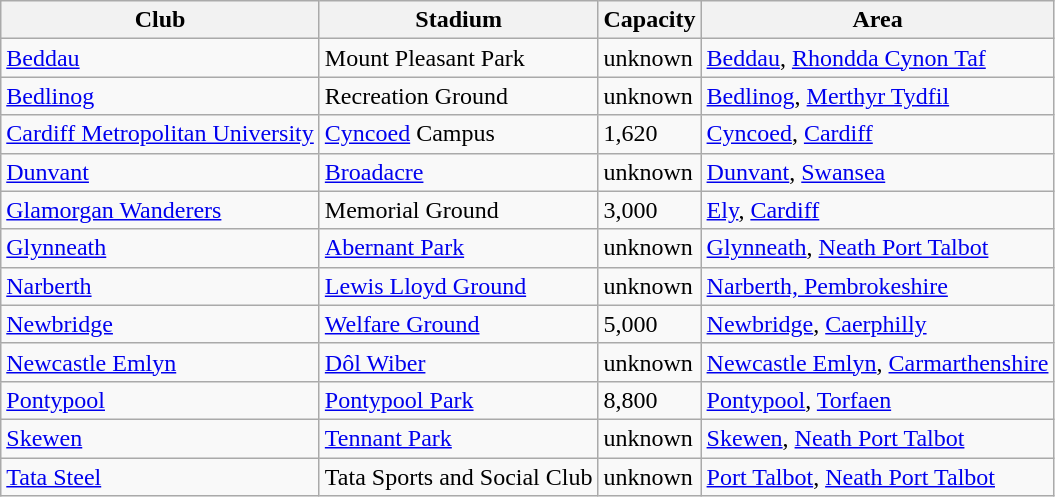<table class="wikitable sortable">
<tr>
<th>Club</th>
<th>Stadium</th>
<th>Capacity</th>
<th>Area</th>
</tr>
<tr>
<td><a href='#'>Beddau</a></td>
<td>Mount Pleasant Park</td>
<td style="text-align:left;">unknown</td>
<td><a href='#'>Beddau</a>, <a href='#'>Rhondda Cynon Taf</a></td>
</tr>
<tr>
<td><a href='#'>Bedlinog</a></td>
<td>Recreation Ground</td>
<td style="text-align:left;">unknown</td>
<td><a href='#'>Bedlinog</a>, <a href='#'>Merthyr Tydfil</a></td>
</tr>
<tr>
<td><a href='#'>Cardiff Metropolitan University</a></td>
<td><a href='#'>Cyncoed</a> Campus</td>
<td style="text-align:left;">1,620</td>
<td><a href='#'>Cyncoed</a>, <a href='#'>Cardiff</a></td>
</tr>
<tr>
<td><a href='#'>Dunvant</a></td>
<td><a href='#'>Broadacre</a></td>
<td style="text-align:left;">unknown</td>
<td><a href='#'>Dunvant</a>, <a href='#'>Swansea</a></td>
</tr>
<tr>
<td><a href='#'>Glamorgan Wanderers</a></td>
<td>Memorial Ground</td>
<td style="text-align:left;">3,000</td>
<td><a href='#'>Ely</a>, <a href='#'>Cardiff</a></td>
</tr>
<tr>
<td><a href='#'>Glynneath</a></td>
<td><a href='#'>Abernant Park</a></td>
<td style="text-align:left;">unknown</td>
<td><a href='#'>Glynneath</a>, <a href='#'>Neath Port Talbot</a></td>
</tr>
<tr>
<td><a href='#'>Narberth</a></td>
<td><a href='#'>Lewis Lloyd Ground</a></td>
<td style="text-align:left;">unknown</td>
<td><a href='#'>Narberth, Pembrokeshire</a></td>
</tr>
<tr>
<td><a href='#'>Newbridge</a></td>
<td><a href='#'>Welfare Ground</a></td>
<td style="text-align:left;">5,000</td>
<td><a href='#'>Newbridge</a>, <a href='#'>Caerphilly</a></td>
</tr>
<tr>
<td><a href='#'>Newcastle Emlyn</a></td>
<td><a href='#'>Dôl Wiber</a></td>
<td style="text-align:left;">unknown</td>
<td><a href='#'>Newcastle Emlyn</a>, <a href='#'>Carmarthenshire</a></td>
</tr>
<tr>
<td><a href='#'>Pontypool</a></td>
<td><a href='#'>Pontypool Park</a></td>
<td style="text-align:left;">8,800</td>
<td><a href='#'>Pontypool</a>, <a href='#'>Torfaen</a></td>
</tr>
<tr>
<td><a href='#'>Skewen</a></td>
<td><a href='#'>Tennant Park</a></td>
<td style="text-align:left;">unknown</td>
<td><a href='#'>Skewen</a>, <a href='#'>Neath Port Talbot</a></td>
</tr>
<tr>
<td><a href='#'>Tata Steel</a></td>
<td>Tata Sports and Social Club</td>
<td style="text-align:left;">unknown</td>
<td><a href='#'>Port Talbot</a>, <a href='#'>Neath Port Talbot</a></td>
</tr>
</table>
